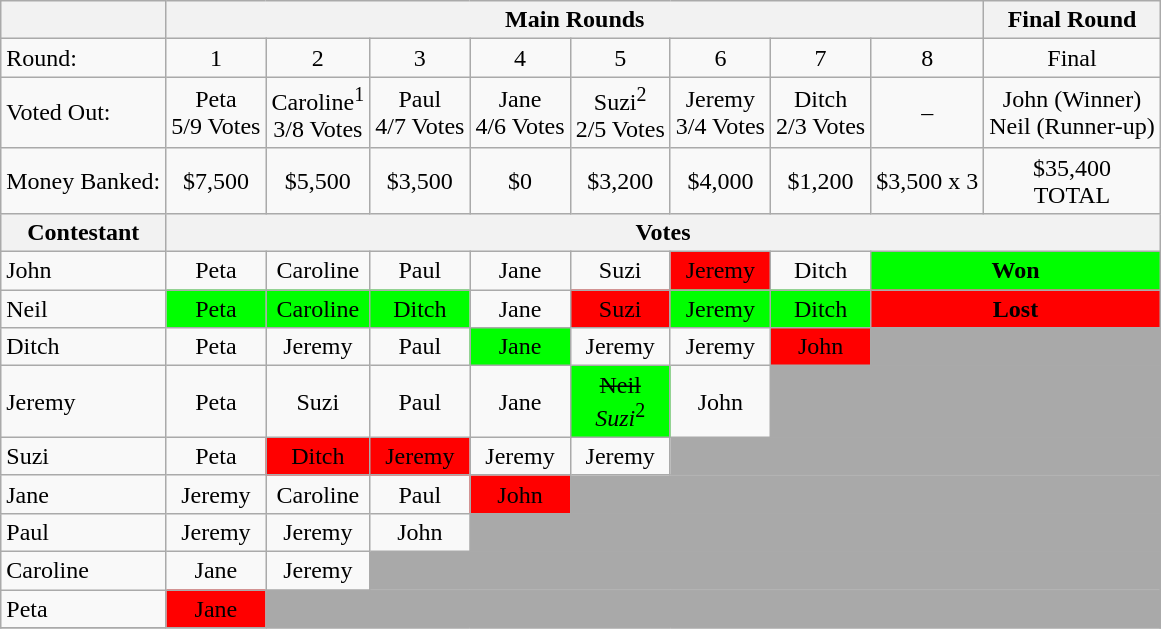<table class="wikitable">
<tr>
<th></th>
<th colspan=8>Main Rounds</th>
<th colspan=1>Final Round</th>
</tr>
<tr>
<td>Round:</td>
<td align="center">1</td>
<td align="center">2</td>
<td align="center">3</td>
<td align="center">4</td>
<td align="center">5</td>
<td align="center">6</td>
<td align="center">7</td>
<td align="center">8</td>
<td align="center" colspan=1>Final</td>
</tr>
<tr>
<td>Voted Out:</td>
<td align="center">Peta<br>5/9 Votes</td>
<td align="center">Caroline<sup>1</sup><br>3/8 Votes</td>
<td align="center">Paul<br>4/7 Votes</td>
<td align="center">Jane<br>4/6 Votes</td>
<td align="center">Suzi<sup>2</sup><br>2/5 Votes</td>
<td align="center">Jeremy<br>3/4 Votes</td>
<td align="center">Ditch<br>2/3 Votes</td>
<td align="center">–</td>
<td align="center">John (Winner)<br>Neil (Runner-up)</td>
</tr>
<tr>
<td>Money Banked:</td>
<td align="center">$7,500</td>
<td align="center">$5,500</td>
<td align="center">$3,500</td>
<td align="center">$0</td>
<td align="center">$3,200</td>
<td align="center">$4,000</td>
<td align="center">$1,200</td>
<td align="center">$3,500 x 3</td>
<td align="center">$35,400<br>TOTAL</td>
</tr>
<tr>
<th>Contestant</th>
<th colspan=12>Votes</th>
</tr>
<tr>
<td>John</td>
<td align="center">Peta</td>
<td align="center">Caroline</td>
<td align="center">Paul</td>
<td align="center">Jane</td>
<td align="center">Suzi</td>
<td bgcolor="red" align="center">Jeremy</td>
<td align="center">Ditch</td>
<td colspan=2 align="center" bgcolor="lime"><strong>Won</strong></td>
</tr>
<tr>
<td>Neil</td>
<td bgcolor="lime" align="center">Peta</td>
<td bgcolor="lime" align="center">Caroline</td>
<td bgcolor="lime" align="center">Ditch</td>
<td align="center">Jane</td>
<td bgcolor="red" align="center">Suzi</td>
<td bgcolor="lime" align="center">Jeremy</td>
<td bgcolor="lime" align="center">Ditch</td>
<td colspan=2 align="center" bgcolor="red"><strong>Lost</strong></td>
</tr>
<tr>
<td>Ditch</td>
<td align="center">Peta</td>
<td align="center">Jeremy</td>
<td align="center">Paul</td>
<td bgcolor="lime" align="center">Jane</td>
<td align="center">Jeremy</td>
<td align="center">Jeremy</td>
<td bgcolor="red" align="center">John</td>
<td bgcolor="darkgray" colspan=2></td>
</tr>
<tr>
<td>Jeremy</td>
<td align="center">Peta</td>
<td align="center">Suzi</td>
<td align="center">Paul</td>
<td align="center">Jane</td>
<td bgcolor="lime" align="center"><s>Neil</s><br><em>Suzi</em><sup>2</sup></td>
<td align="center">John</td>
<td bgcolor="darkgray" colspan=3></td>
</tr>
<tr>
<td>Suzi</td>
<td align="center">Peta</td>
<td bgcolor="red" align="center">Ditch</td>
<td bgcolor="red" align="center">Jeremy</td>
<td align="center">Jeremy</td>
<td align="center">Jeremy</td>
<td bgcolor="darkgray" colspan=4></td>
</tr>
<tr>
<td>Jane</td>
<td align="center">Jeremy</td>
<td align="center">Caroline</td>
<td align="center">Paul</td>
<td bgcolor="red" align="center">John</td>
<td bgcolor="darkgray" colspan=5></td>
</tr>
<tr>
<td>Paul</td>
<td align="center">Jeremy</td>
<td align="center">Jeremy</td>
<td align="center">John</td>
<td bgcolor="darkgray" colspan=6></td>
</tr>
<tr>
<td>Caroline</td>
<td align="center">Jane</td>
<td align="center">Jeremy</td>
<td bgcolor="darkgray" colspan=7></td>
</tr>
<tr>
<td>Peta</td>
<td bgcolor="red" align="center">Jane</td>
<td bgcolor="darkgray" colspan=8></td>
</tr>
<tr>
</tr>
</table>
